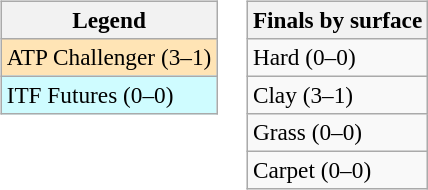<table>
<tr valign=top>
<td><br><table class=wikitable style=font-size:97%>
<tr>
<th>Legend</th>
</tr>
<tr bgcolor=moccasin>
<td>ATP Challenger (3–1)</td>
</tr>
<tr bgcolor=cffcff>
<td>ITF Futures (0–0)</td>
</tr>
</table>
</td>
<td><br><table class=wikitable style=font-size:97%>
<tr>
<th>Finals by surface</th>
</tr>
<tr>
<td>Hard (0–0)</td>
</tr>
<tr>
<td>Clay (3–1)</td>
</tr>
<tr>
<td>Grass (0–0)</td>
</tr>
<tr>
<td>Carpet (0–0)</td>
</tr>
</table>
</td>
</tr>
</table>
